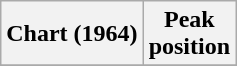<table class="wikitable plainrowheaders">
<tr>
<th scope=col>Chart (1964)</th>
<th scope=col>Peak<br>position</th>
</tr>
<tr>
</tr>
</table>
